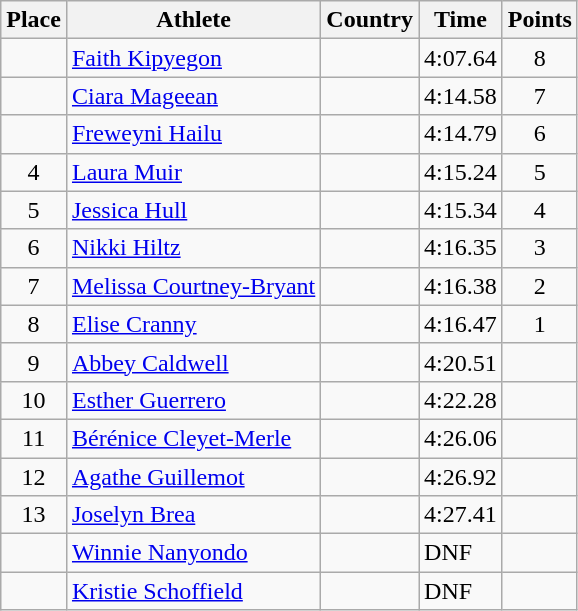<table class="wikitable">
<tr>
<th>Place</th>
<th>Athlete</th>
<th>Country</th>
<th>Time</th>
<th>Points</th>
</tr>
<tr>
<td align=center></td>
<td><a href='#'>Faith Kipyegon</a></td>
<td></td>
<td>4:07.64</td>
<td align=center>8</td>
</tr>
<tr>
<td align=center></td>
<td><a href='#'>Ciara Mageean</a></td>
<td></td>
<td>4:14.58</td>
<td align=center>7</td>
</tr>
<tr>
<td align=center></td>
<td><a href='#'>Freweyni Hailu</a></td>
<td></td>
<td>4:14.79</td>
<td align=center>6</td>
</tr>
<tr>
<td align=center>4</td>
<td><a href='#'>Laura Muir</a></td>
<td></td>
<td>4:15.24</td>
<td align=center>5</td>
</tr>
<tr>
<td align=center>5</td>
<td><a href='#'>Jessica Hull</a></td>
<td></td>
<td>4:15.34</td>
<td align=center>4</td>
</tr>
<tr>
<td align=center>6</td>
<td><a href='#'>Nikki Hiltz</a></td>
<td></td>
<td>4:16.35</td>
<td align=center>3</td>
</tr>
<tr>
<td align=center>7</td>
<td><a href='#'>Melissa Courtney-Bryant</a></td>
<td></td>
<td>4:16.38</td>
<td align=center>2</td>
</tr>
<tr>
<td align=center>8</td>
<td><a href='#'>Elise Cranny</a></td>
<td></td>
<td>4:16.47</td>
<td align=center>1</td>
</tr>
<tr>
<td align=center>9</td>
<td><a href='#'>Abbey Caldwell</a></td>
<td></td>
<td>4:20.51</td>
<td align=center></td>
</tr>
<tr>
<td align=center>10</td>
<td><a href='#'>Esther Guerrero</a></td>
<td></td>
<td>4:22.28</td>
<td align=center></td>
</tr>
<tr>
<td align=center>11</td>
<td><a href='#'>Bérénice Cleyet-Merle</a></td>
<td></td>
<td>4:26.06</td>
<td align=center></td>
</tr>
<tr>
<td align=center>12</td>
<td><a href='#'>Agathe Guillemot</a></td>
<td></td>
<td>4:26.92</td>
<td align=center></td>
</tr>
<tr>
<td align=center>13</td>
<td><a href='#'>Joselyn Brea</a></td>
<td></td>
<td>4:27.41</td>
<td align=center></td>
</tr>
<tr>
<td align=center></td>
<td><a href='#'>Winnie Nanyondo</a></td>
<td></td>
<td>DNF</td>
<td align=center></td>
</tr>
<tr>
<td align=center></td>
<td><a href='#'>Kristie Schoffield</a></td>
<td></td>
<td>DNF</td>
<td align=center></td>
</tr>
</table>
